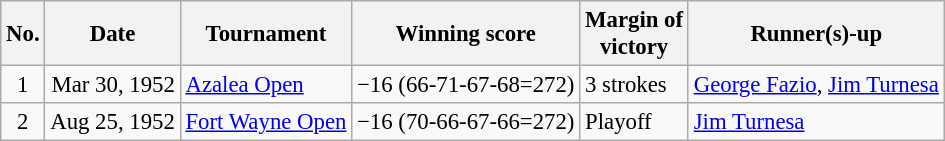<table class="wikitable" style="font-size:95%;">
<tr>
<th>No.</th>
<th>Date</th>
<th>Tournament</th>
<th>Winning score</th>
<th>Margin of<br>victory</th>
<th>Runner(s)-up</th>
</tr>
<tr>
<td align=center>1</td>
<td align=right>Mar 30, 1952</td>
<td><a href='#'>Azalea Open</a></td>
<td>−16 (66-71-67-68=272)</td>
<td>3 strokes</td>
<td> <a href='#'>George Fazio</a>,  <a href='#'>Jim Turnesa</a></td>
</tr>
<tr>
<td align=center>2</td>
<td align=right>Aug 25, 1952</td>
<td><a href='#'>Fort Wayne Open</a></td>
<td>−16 (70-66-67-66=272)</td>
<td>Playoff</td>
<td> <a href='#'>Jim Turnesa</a></td>
</tr>
</table>
